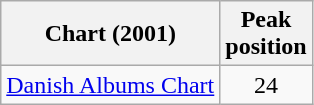<table class="wikitable">
<tr>
<th>Chart (2001)</th>
<th>Peak<br>position</th>
</tr>
<tr>
<td><a href='#'>Danish Albums Chart</a></td>
<td align="center">24</td>
</tr>
</table>
